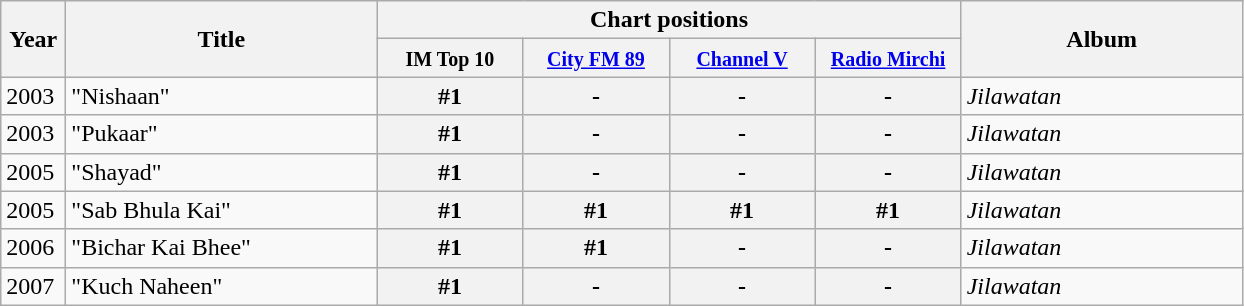<table class="wikitable">
<tr>
<th width="36" rowspan="2">Year</th>
<th width="200" rowspan="2">Title</th>
<th colspan="4">Chart positions</th>
<th width="180" rowspan="2">Album</th>
</tr>
<tr>
<th width="90"><small>IM Top 10</small></th>
<th width="90"><small><a href='#'>City FM 89</a></small></th>
<th width="90"><small><a href='#'>Channel V</a></small></th>
<th width="90"><small><a href='#'>Radio Mirchi</a></small></th>
</tr>
<tr>
<td>2003</td>
<td>"Nishaan"</td>
<th>#1</th>
<th>-</th>
<th>-</th>
<th>-</th>
<td><em>Jilawatan</em></td>
</tr>
<tr>
<td>2003</td>
<td>"Pukaar"</td>
<th>#1</th>
<th>-</th>
<th>-</th>
<th>-</th>
<td><em>Jilawatan</em></td>
</tr>
<tr>
<td>2005</td>
<td>"Shayad"</td>
<th>#1</th>
<th>-</th>
<th>-</th>
<th>-</th>
<td><em>Jilawatan</em></td>
</tr>
<tr>
<td>2005</td>
<td>"Sab Bhula Kai"</td>
<th>#1</th>
<th>#1</th>
<th>#1</th>
<th>#1</th>
<td><em>Jilawatan</em></td>
</tr>
<tr>
<td>2006</td>
<td>"Bichar Kai Bhee"</td>
<th>#1</th>
<th>#1</th>
<th>-</th>
<th>-</th>
<td><em>Jilawatan</em></td>
</tr>
<tr>
<td>2007</td>
<td>"Kuch Naheen"</td>
<th>#1</th>
<th>-</th>
<th>-</th>
<th>-</th>
<td><em>Jilawatan</em></td>
</tr>
</table>
